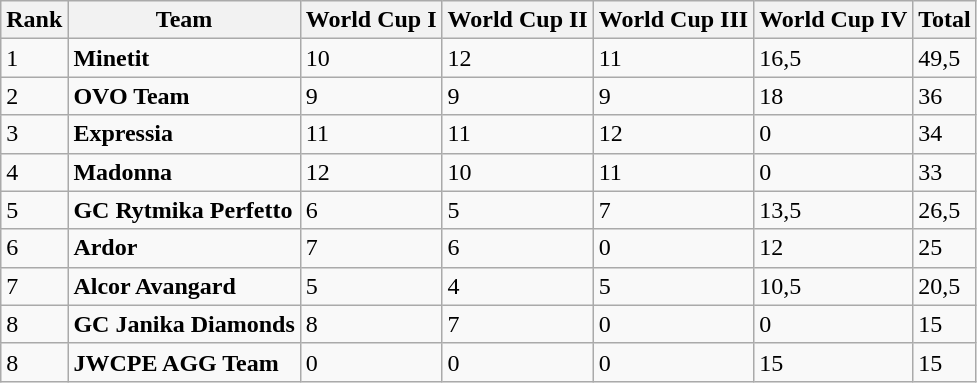<table class="wikitable sortable">
<tr>
<th>Rank</th>
<th>Team</th>
<th>World Cup I</th>
<th>World Cup II</th>
<th>World Cup III</th>
<th>World Cup IV</th>
<th>Total</th>
</tr>
<tr>
<td>1</td>
<td><strong>Minetit</strong> </td>
<td>10</td>
<td>12</td>
<td>11</td>
<td>16,5</td>
<td>49,5</td>
</tr>
<tr>
<td>2</td>
<td><strong>OVO Team</strong> </td>
<td>9</td>
<td>9</td>
<td>9</td>
<td>18</td>
<td>36</td>
</tr>
<tr>
<td>3</td>
<td><strong>Expressia</strong> </td>
<td>11</td>
<td>11</td>
<td>12</td>
<td>0</td>
<td>34</td>
</tr>
<tr>
<td>4</td>
<td><strong>Madonna</strong> </td>
<td>12</td>
<td>10</td>
<td>11</td>
<td>0</td>
<td>33</td>
</tr>
<tr>
<td>5</td>
<td><strong>GC Rytmika Perfetto</strong> </td>
<td>6</td>
<td>5</td>
<td>7</td>
<td>13,5</td>
<td>26,5</td>
</tr>
<tr>
<td>6</td>
<td><strong>Ardor</strong> </td>
<td>7</td>
<td>6</td>
<td>0</td>
<td>12</td>
<td>25</td>
</tr>
<tr>
<td>7</td>
<td><strong>Alcor Avangard</strong> </td>
<td>5</td>
<td>4</td>
<td>5</td>
<td>10,5</td>
<td>20,5</td>
</tr>
<tr>
<td>8</td>
<td><strong>GC Janika Diamonds</strong> </td>
<td>8</td>
<td>7</td>
<td>0</td>
<td>0</td>
<td>15</td>
</tr>
<tr>
<td>8</td>
<td><strong>JWCPE AGG Team</strong> </td>
<td>0</td>
<td>0</td>
<td>0</td>
<td>15</td>
<td>15</td>
</tr>
</table>
